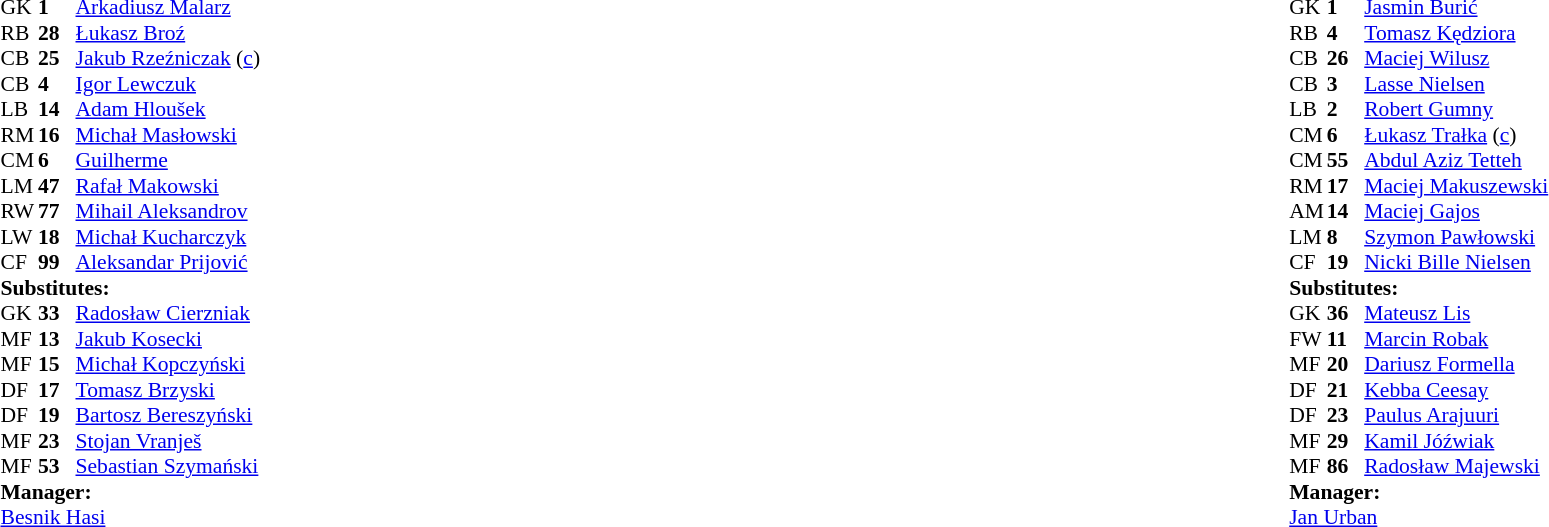<table width="100%">
<tr>
<td valign="top" width="50%"><br><table style="font-size: 90%" cellspacing="0" cellpadding="0">
<tr>
<td colspan="4"></td>
</tr>
<tr>
<th width=25></th>
<th width=25></th>
</tr>
<tr>
<td>GK</td>
<td><strong>1</strong></td>
<td> <a href='#'>Arkadiusz Malarz</a></td>
</tr>
<tr>
<td>RB</td>
<td><strong>28</strong></td>
<td> <a href='#'>Łukasz Broź</a></td>
<td></td>
<td></td>
</tr>
<tr>
<td>CB</td>
<td><strong>25</strong></td>
<td> <a href='#'>Jakub Rzeźniczak</a> (<a href='#'>c</a>)</td>
</tr>
<tr>
<td>CB</td>
<td><strong>4</strong></td>
<td> <a href='#'>Igor Lewczuk</a></td>
</tr>
<tr>
<td>LB</td>
<td><strong>14</strong></td>
<td> <a href='#'>Adam Hloušek</a></td>
<td></td>
<td></td>
</tr>
<tr>
<td>RM</td>
<td><strong>16</strong></td>
<td> <a href='#'>Michał Masłowski</a></td>
<td></td>
<td></td>
</tr>
<tr>
<td>CM</td>
<td><strong>6</strong></td>
<td> <a href='#'>Guilherme</a></td>
<td></td>
</tr>
<tr>
<td>LM</td>
<td><strong>47</strong></td>
<td> <a href='#'>Rafał Makowski</a></td>
<td></td>
<td></td>
</tr>
<tr>
<td>RW</td>
<td><strong>77</strong></td>
<td> <a href='#'>Mihail Aleksandrov</a></td>
<td></td>
<td></td>
</tr>
<tr>
<td>LW</td>
<td><strong>18</strong></td>
<td> <a href='#'>Michał Kucharczyk</a></td>
</tr>
<tr>
<td>CF</td>
<td><strong>99</strong></td>
<td> <a href='#'>Aleksandar Prijović</a></td>
</tr>
<tr>
<td colspan=3><strong>Substitutes:</strong></td>
</tr>
<tr>
<td>GK</td>
<td><strong>33</strong></td>
<td> <a href='#'>Radosław Cierzniak</a></td>
</tr>
<tr>
<td>MF</td>
<td><strong>13</strong></td>
<td> <a href='#'>Jakub Kosecki</a></td>
<td></td>
<td></td>
</tr>
<tr>
<td>MF</td>
<td><strong>15</strong></td>
<td> <a href='#'>Michał Kopczyński</a></td>
</tr>
<tr>
<td>DF</td>
<td><strong>17</strong></td>
<td> <a href='#'>Tomasz Brzyski</a></td>
<td></td>
<td></td>
</tr>
<tr>
<td>DF</td>
<td><strong>19</strong></td>
<td> <a href='#'>Bartosz Bereszyński</a></td>
<td></td>
<td></td>
</tr>
<tr>
<td>MF</td>
<td><strong>23</strong></td>
<td> <a href='#'>Stojan Vranješ</a></td>
<td></td>
<td></td>
</tr>
<tr>
<td>MF</td>
<td><strong>53</strong></td>
<td> <a href='#'>Sebastian Szymański</a></td>
<td></td>
<td></td>
</tr>
<tr>
<td colspan=3><strong>Manager:</strong></td>
</tr>
<tr>
<td colspan=4> <a href='#'>Besnik Hasi</a></td>
</tr>
</table>
</td>
<td valign="top"></td>
<td valign="top" width="50%"><br><table style="font-size: 90%" cellspacing="0" cellpadding="0" align=center>
<tr>
<td colspan="4"></td>
</tr>
<tr>
<th width=25></th>
<th width=25></th>
</tr>
<tr>
<td>GK</td>
<td><strong>1</strong></td>
<td> <a href='#'>Jasmin Burić</a></td>
</tr>
<tr>
<td>RB</td>
<td><strong>4</strong></td>
<td> <a href='#'>Tomasz Kędziora</a></td>
</tr>
<tr>
<td>CB</td>
<td><strong>26</strong></td>
<td> <a href='#'>Maciej Wilusz</a></td>
</tr>
<tr>
<td>CB</td>
<td><strong>3</strong></td>
<td> <a href='#'>Lasse Nielsen</a></td>
</tr>
<tr>
<td>LB</td>
<td><strong>2</strong></td>
<td> <a href='#'>Robert Gumny</a></td>
</tr>
<tr>
<td>CM</td>
<td><strong>6</strong></td>
<td> <a href='#'>Łukasz Trałka</a> (<a href='#'>c</a>)</td>
<td></td>
</tr>
<tr>
<td>CM</td>
<td><strong>55</strong></td>
<td> <a href='#'>Abdul Aziz Tetteh</a></td>
</tr>
<tr>
<td>RM</td>
<td><strong>17</strong></td>
<td> <a href='#'>Maciej Makuszewski</a></td>
<td></td>
<td></td>
</tr>
<tr>
<td>AM</td>
<td><strong>14</strong></td>
<td> <a href='#'>Maciej Gajos</a></td>
<td></td>
<td></td>
</tr>
<tr>
<td>LM</td>
<td><strong>8</strong></td>
<td> <a href='#'>Szymon Pawłowski</a></td>
<td></td>
<td></td>
</tr>
<tr>
<td>CF</td>
<td><strong>19</strong></td>
<td> <a href='#'>Nicki Bille Nielsen</a></td>
<td></td>
<td></td>
</tr>
<tr>
<td colspan=3><strong>Substitutes:</strong></td>
</tr>
<tr>
<td>GK</td>
<td><strong>36</strong></td>
<td> <a href='#'>Mateusz Lis</a></td>
</tr>
<tr>
<td>FW</td>
<td><strong>11</strong></td>
<td> <a href='#'>Marcin Robak</a></td>
<td></td>
<td></td>
</tr>
<tr>
<td>MF</td>
<td><strong>20</strong></td>
<td> <a href='#'>Dariusz Formella</a></td>
<td></td>
<td></td>
</tr>
<tr>
<td>DF</td>
<td><strong>21</strong></td>
<td> <a href='#'>Kebba Ceesay</a></td>
</tr>
<tr>
<td>DF</td>
<td><strong>23</strong></td>
<td> <a href='#'>Paulus Arajuuri</a></td>
</tr>
<tr>
<td>MF</td>
<td><strong>29</strong></td>
<td> <a href='#'>Kamil Jóźwiak</a></td>
<td></td>
<td></td>
</tr>
<tr>
<td>MF</td>
<td><strong>86</strong></td>
<td> <a href='#'>Radosław Majewski</a></td>
<td></td>
<td></td>
</tr>
<tr>
<td colspan=3><strong>Manager:</strong></td>
</tr>
<tr>
<td colspan=4> <a href='#'>Jan Urban</a></td>
</tr>
</table>
</td>
</tr>
</table>
